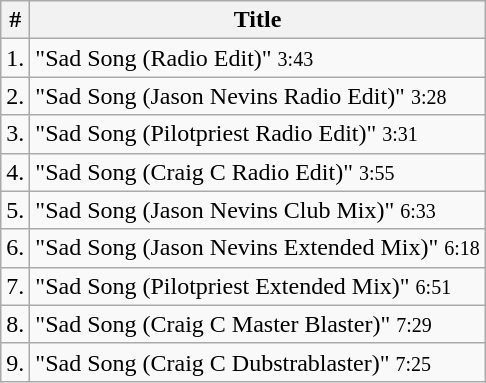<table class="wikitable">
<tr>
<th>#</th>
<th>Title</th>
</tr>
<tr>
<td>1.</td>
<td>"Sad Song (Radio Edit)" <small>3:43</small></td>
</tr>
<tr>
<td>2.</td>
<td>"Sad Song (Jason Nevins Radio Edit)" <small>3:28</small></td>
</tr>
<tr>
<td>3.</td>
<td>"Sad Song (Pilotpriest Radio Edit)" <small>3:31</small></td>
</tr>
<tr>
<td>4.</td>
<td>"Sad Song (Craig C Radio Edit)" <small>3:55</small></td>
</tr>
<tr>
<td>5.</td>
<td>"Sad Song (Jason Nevins Club Mix)" <small>6:33</small></td>
</tr>
<tr>
<td>6.</td>
<td>"Sad Song (Jason Nevins Extended Mix)" <small>6:18</small></td>
</tr>
<tr>
<td>7.</td>
<td>"Sad Song (Pilotpriest Extended Mix)" <small>6:51</small></td>
</tr>
<tr>
<td>8.</td>
<td>"Sad Song (Craig C Master Blaster)" <small>7:29</small></td>
</tr>
<tr>
<td>9.</td>
<td>"Sad Song (Craig C Dubstrablaster)" <small>7:25</small></td>
</tr>
</table>
